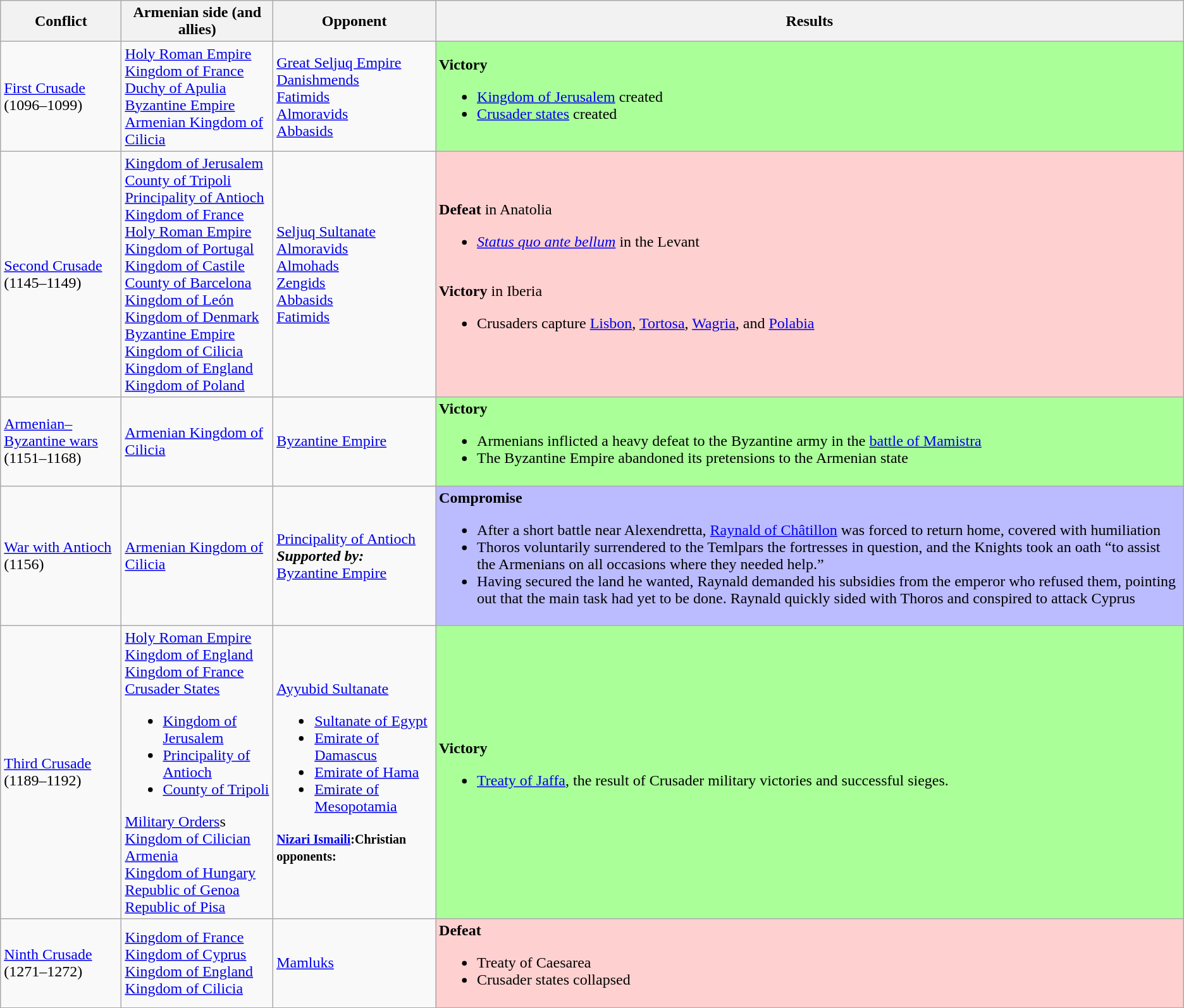<table class="wikitable">
<tr>
<th>Conflict</th>
<th>Armenian side (and allies)</th>
<th>Opponent</th>
<th>Results</th>
</tr>
<tr>
<td><a href='#'>First Crusade</a> <br> (1096–1099)</td>
<td> <a href='#'>Holy Roman Empire</a><br> <a href='#'>Kingdom of France</a><br> <a href='#'>Duchy of Apulia</a><br> <a href='#'>Byzantine Empire</a><br> <a href='#'>Armenian Kingdom of Cilicia</a></td>
<td><a href='#'>Great Seljuq Empire</a><br><a href='#'>Danishmends</a><br><a href='#'>Fatimids</a><br> <a href='#'>Almoravids</a><br> <a href='#'>Abbasids</a></td>
<td style="background:#AF9"><strong>Victory</strong><br><ul><li><a href='#'>Kingdom of Jerusalem</a> created</li><li><a href='#'>Crusader states</a> created</li></ul></td>
</tr>
<tr>
<td><a href='#'>Second Crusade</a> <br> (1145–1149)</td>
<td> <a href='#'>Kingdom of Jerusalem</a><br> <a href='#'>County of Tripoli</a><br> <a href='#'>Principality of Antioch</a><br> <a href='#'>Kingdom of France</a><br> <a href='#'>Holy Roman Empire</a><br> <a href='#'>Kingdom of Portugal</a><br> <a href='#'>Kingdom of Castile</a><br> <a href='#'>County of Barcelona</a><br> <a href='#'>Kingdom of León</a><br> <a href='#'>Kingdom of Denmark</a><br> <a href='#'>Byzantine Empire</a><br> <a href='#'>Kingdom of Cilicia</a><br> <a href='#'>Kingdom of England</a><br> <a href='#'>Kingdom of Poland</a></td>
<td><a href='#'>Seljuq Sultanate</a><br> <a href='#'>Almoravids</a><br> <a href='#'>Almohads</a><br><a href='#'>Zengids</a><br>  <a href='#'>Abbasids</a><br><a href='#'>Fatimids</a></td>
<td style="background:#FFD0D0"><strong>Defeat</strong> in Anatolia<br><ul><li><em><a href='#'>Status quo ante bellum</a></em> in the Levant</li></ul><br> <strong>Victory</strong> in Iberia<ul><li>Crusaders capture <a href='#'>Lisbon</a>, <a href='#'>Tortosa</a>, <a href='#'>Wagria</a>, and <a href='#'>Polabia</a></li></ul></td>
</tr>
<tr>
<td><a href='#'>Armenian–Byzantine wars</a><br> (1151–1168)</td>
<td> <a href='#'>Armenian Kingdom of Cilicia</a></td>
<td><a href='#'>Byzantine Empire</a></td>
<td style="background:#AF9"><strong>Victory</strong><br><ul><li>Armenians inflicted a heavy defeat to the Byzantine army in the <a href='#'>battle of Mamistra</a></li><li>The Byzantine Empire abandoned its pretensions to the Armenian state</li></ul></td>
</tr>
<tr>
<td><a href='#'>War with Antioch</a><br> (1156)</td>
<td> <a href='#'>Armenian Kingdom of Cilicia</a></td>
<td> <a href='#'>Principality of Antioch</a><br><strong><em>Supported by:</em></strong><br><a href='#'>Byzantine Empire</a></td>
<td style="background:#BBF"><strong>Compromise</strong><br><ul><li>After a short battle near Alexendretta, <a href='#'>Raynald of Châtillon</a> was forced to return home, covered with humiliation</li><li>Thoros voluntarily surrendered to the Temlpars the fortresses in question, and the Knights took an oath “to assist the Armenians on all occasions where they needed help.”</li><li>Having secured the land he wanted, Raynald demanded his subsidies from the emperor who refused them, pointing out that the main task had yet to be done. Raynald quickly sided with Thoros and conspired to attack Cyprus</li></ul></td>
</tr>
<tr>
<td><a href='#'>Third Crusade</a> <br> (1189–1192)</td>
<td> <a href='#'>Holy Roman Empire</a><br> <a href='#'>Kingdom of England</a><br> <a href='#'>Kingdom of France</a><br><a href='#'>Crusader States</a><br><ul><li> <a href='#'>Kingdom of Jerusalem</a></li><li> <a href='#'>Principality of Antioch</a></li><li> <a href='#'>County of Tripoli</a></li></ul><a href='#'>Military Orders</a>s<br> <a href='#'>Kingdom of Cilician Armenia</a><br> <a href='#'>Kingdom of Hungary</a><br> <a href='#'>Republic of Genoa</a><br> <a href='#'>Republic of Pisa</a></td>
<td><a href='#'>Ayyubid Sultanate</a><br><ul><li><a href='#'>Sultanate of Egypt</a></li><li><a href='#'>Emirate of Damascus</a></li><li><a href='#'>Emirate of Hama</a></li><li><a href='#'>Emirate of Mesopotamia</a></li></ul><small><strong><a href='#'>Nizari Ismaili</a>:</strong></small><small><strong>Christian opponents:</strong></small></td>
<td style="background:#AF9"><strong>Victory</strong><br><ul><li><a href='#'>Treaty of Jaffa</a>, the result of Crusader military victories and successful sieges.</li></ul></td>
</tr>
<tr>
<td><a href='#'>Ninth Crusade</a> <br> (1271–1272)</td>
<td> <a href='#'>Kingdom of France</a><br> <a href='#'>Kingdom of Cyprus</a><br> <a href='#'>Kingdom of England</a><br> <a href='#'>Kingdom of Cilicia</a></td>
<td> <a href='#'>Mamluks</a></td>
<td style="background:#FFD0D0"><strong>Defeat</strong><br><ul><li>Treaty of Caesarea</li><li>Crusader states collapsed</li></ul></td>
</tr>
</table>
